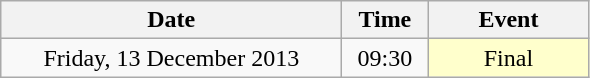<table class = "wikitable" style="text-align:center;">
<tr>
<th width=220>Date</th>
<th width=50>Time</th>
<th width=100>Event</th>
</tr>
<tr>
<td>Friday, 13 December 2013</td>
<td>09:30</td>
<td bgcolor=ffffcc>Final</td>
</tr>
</table>
